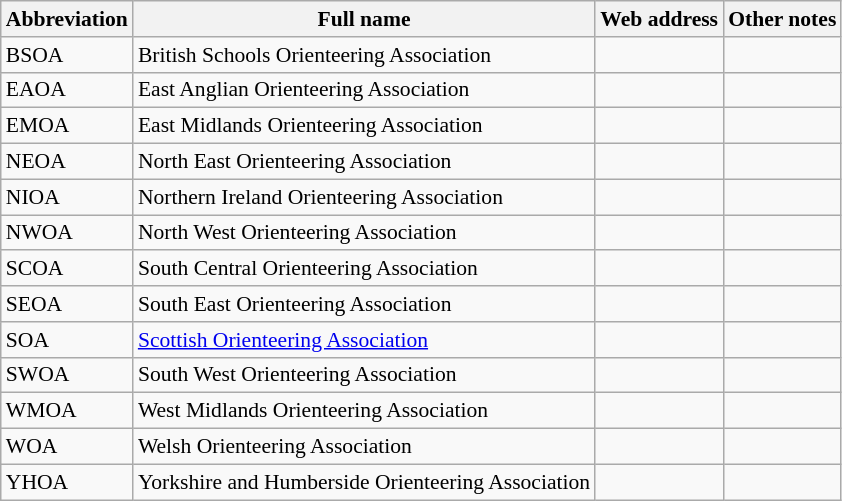<table class="wikitable" style="font-size: 90%;">
<tr>
<th>Abbreviation</th>
<th>Full name</th>
<th>Web address</th>
<th>Other notes</th>
</tr>
<tr>
<td>BSOA</td>
<td>British Schools Orienteering Association</td>
<td></td>
<td></td>
</tr>
<tr>
<td>EAOA</td>
<td>East Anglian Orienteering Association</td>
<td></td>
<td></td>
</tr>
<tr>
<td>EMOA</td>
<td>East Midlands Orienteering Association</td>
<td></td>
<td></td>
</tr>
<tr>
<td>NEOA</td>
<td>North East Orienteering Association</td>
<td></td>
<td></td>
</tr>
<tr>
<td>NIOA</td>
<td>Northern Ireland Orienteering Association</td>
<td></td>
<td></td>
</tr>
<tr>
<td>NWOA</td>
<td>North West Orienteering Association</td>
<td></td>
<td></td>
</tr>
<tr>
<td>SCOA</td>
<td>South Central Orienteering Association</td>
<td></td>
<td></td>
</tr>
<tr>
<td>SEOA</td>
<td>South East Orienteering Association</td>
<td></td>
<td></td>
</tr>
<tr>
<td>SOA</td>
<td><a href='#'>Scottish Orienteering Association</a></td>
<td></td>
<td></td>
</tr>
<tr>
<td>SWOA</td>
<td>South West Orienteering Association</td>
<td></td>
<td></td>
</tr>
<tr>
<td>WMOA</td>
<td>West Midlands Orienteering Association</td>
<td></td>
<td></td>
</tr>
<tr>
<td>WOA</td>
<td>Welsh Orienteering Association</td>
<td></td>
<td></td>
</tr>
<tr>
<td>YHOA</td>
<td>Yorkshire and Humberside Orienteering Association</td>
<td></td>
<td></td>
</tr>
</table>
